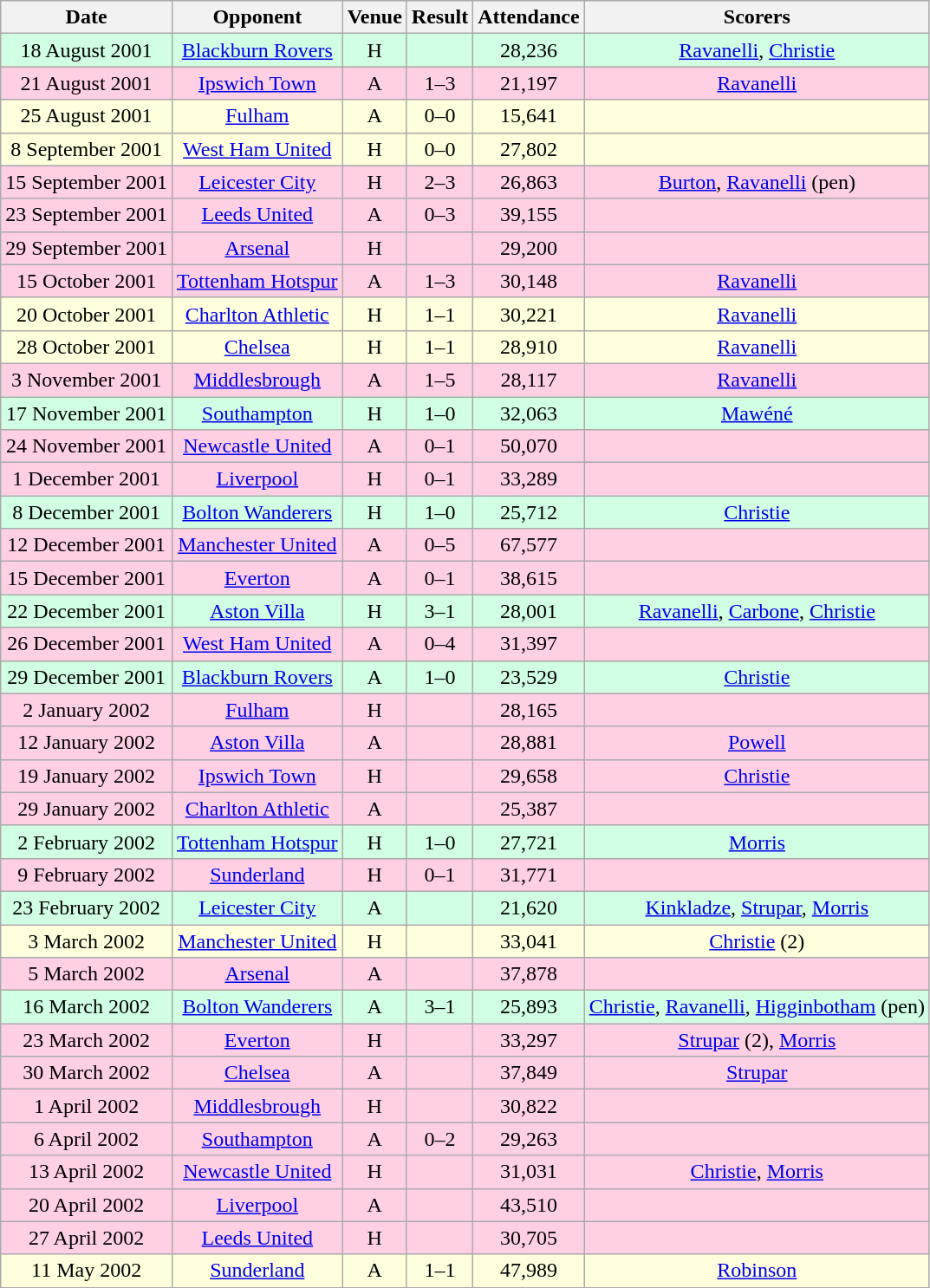<table class="wikitable sortable" style="font-size:100%; text-align:center">
<tr>
<th>Date</th>
<th>Opponent</th>
<th>Venue</th>
<th>Result</th>
<th>Attendance</th>
<th>Scorers</th>
</tr>
<tr style="background-color: #d0ffe3;">
<td>18 August 2001</td>
<td><a href='#'>Blackburn Rovers</a></td>
<td>H</td>
<td></td>
<td>28,236</td>
<td><a href='#'>Ravanelli</a>, <a href='#'>Christie</a></td>
</tr>
<tr style="background-color: #ffd0e3;">
<td>21 August 2001</td>
<td><a href='#'>Ipswich Town</a></td>
<td>A</td>
<td>1–3</td>
<td>21,197</td>
<td><a href='#'>Ravanelli</a></td>
</tr>
<tr style="background-color: #ffffdd;">
<td>25 August 2001</td>
<td><a href='#'>Fulham</a></td>
<td>A</td>
<td>0–0</td>
<td>15,641</td>
<td></td>
</tr>
<tr style="background-color: #ffffdd;">
<td>8 September 2001</td>
<td><a href='#'>West Ham United</a></td>
<td>H</td>
<td>0–0</td>
<td>27,802</td>
<td></td>
</tr>
<tr style="background-color: #ffd0e3;">
<td>15 September 2001</td>
<td><a href='#'>Leicester City</a></td>
<td>H</td>
<td>2–3</td>
<td>26,863</td>
<td><a href='#'>Burton</a>, <a href='#'>Ravanelli</a> (pen)</td>
</tr>
<tr style="background-color: #ffd0e3;">
<td>23 September 2001</td>
<td><a href='#'>Leeds United</a></td>
<td>A</td>
<td>0–3</td>
<td>39,155</td>
<td></td>
</tr>
<tr style="background-color: #ffd0e3;">
<td>29 September 2001</td>
<td><a href='#'>Arsenal</a></td>
<td>H</td>
<td></td>
<td>29,200</td>
<td></td>
</tr>
<tr style="background-color: #ffd0e3;">
<td>15 October 2001</td>
<td><a href='#'>Tottenham Hotspur</a></td>
<td>A</td>
<td>1–3</td>
<td>30,148</td>
<td><a href='#'>Ravanelli</a></td>
</tr>
<tr style="background-color: #ffffdd;">
<td>20 October 2001</td>
<td><a href='#'>Charlton Athletic</a></td>
<td>H</td>
<td>1–1</td>
<td>30,221</td>
<td><a href='#'>Ravanelli</a></td>
</tr>
<tr style="background-color: #ffffdd;">
<td>28 October 2001</td>
<td><a href='#'>Chelsea</a></td>
<td>H</td>
<td>1–1</td>
<td>28,910</td>
<td><a href='#'>Ravanelli</a></td>
</tr>
<tr style="background-color: #ffd0e3;">
<td>3 November 2001</td>
<td><a href='#'>Middlesbrough</a></td>
<td>A</td>
<td>1–5</td>
<td>28,117</td>
<td><a href='#'>Ravanelli</a></td>
</tr>
<tr style="background-color: #d0ffe3;">
<td>17 November 2001</td>
<td><a href='#'>Southampton</a></td>
<td>H</td>
<td>1–0</td>
<td>32,063</td>
<td><a href='#'>Mawéné</a></td>
</tr>
<tr style="background-color: #ffd0e3;">
<td>24 November 2001</td>
<td><a href='#'>Newcastle United</a></td>
<td>A</td>
<td>0–1</td>
<td>50,070</td>
<td></td>
</tr>
<tr style="background-color: #ffd0e3;">
<td>1 December 2001</td>
<td><a href='#'>Liverpool</a></td>
<td>H</td>
<td>0–1</td>
<td>33,289</td>
<td></td>
</tr>
<tr style="background-color: #d0ffe3;">
<td>8 December 2001</td>
<td><a href='#'>Bolton Wanderers</a></td>
<td>H</td>
<td>1–0</td>
<td>25,712</td>
<td><a href='#'>Christie</a></td>
</tr>
<tr style="background-color: #ffd0e3;">
<td>12 December 2001</td>
<td><a href='#'>Manchester United</a></td>
<td>A</td>
<td>0–5</td>
<td>67,577</td>
<td></td>
</tr>
<tr style="background-color: #ffd0e3;">
<td>15 December 2001</td>
<td><a href='#'>Everton</a></td>
<td>A</td>
<td>0–1</td>
<td>38,615</td>
<td></td>
</tr>
<tr style="background-color: #d0ffe3;">
<td>22 December 2001</td>
<td><a href='#'>Aston Villa</a></td>
<td>H</td>
<td>3–1</td>
<td>28,001</td>
<td><a href='#'>Ravanelli</a>, <a href='#'>Carbone</a>, <a href='#'>Christie</a></td>
</tr>
<tr style="background-color: #ffd0e3;">
<td>26 December 2001</td>
<td><a href='#'>West Ham United</a></td>
<td>A</td>
<td>0–4</td>
<td>31,397</td>
<td></td>
</tr>
<tr style="background-color: #d0ffe3;">
<td>29 December 2001</td>
<td><a href='#'>Blackburn Rovers</a></td>
<td>A</td>
<td>1–0</td>
<td>23,529</td>
<td><a href='#'>Christie</a></td>
</tr>
<tr style="background-color: #ffd0e3;">
<td>2 January 2002</td>
<td><a href='#'>Fulham</a></td>
<td>H</td>
<td></td>
<td>28,165</td>
<td></td>
</tr>
<tr style="background-color: #ffd0e3;">
<td>12 January 2002</td>
<td><a href='#'>Aston Villa</a></td>
<td>A</td>
<td></td>
<td>28,881</td>
<td><a href='#'>Powell</a></td>
</tr>
<tr style="background-color: #ffd0e3;">
<td>19 January 2002</td>
<td><a href='#'>Ipswich Town</a></td>
<td>H</td>
<td></td>
<td>29,658</td>
<td><a href='#'>Christie</a></td>
</tr>
<tr style="background-color: #ffd0e3;">
<td>29 January 2002</td>
<td><a href='#'>Charlton Athletic</a></td>
<td>A</td>
<td></td>
<td>25,387</td>
<td></td>
</tr>
<tr style="background-color: #d0ffe3;">
<td>2 February 2002</td>
<td><a href='#'>Tottenham Hotspur</a></td>
<td>H</td>
<td>1–0</td>
<td>27,721</td>
<td><a href='#'>Morris</a></td>
</tr>
<tr style="background-color: #ffd0e3;">
<td>9 February 2002</td>
<td><a href='#'>Sunderland</a></td>
<td>H</td>
<td>0–1</td>
<td>31,771</td>
<td></td>
</tr>
<tr style="background-color: #d0ffe3;">
<td>23 February 2002</td>
<td><a href='#'>Leicester City</a></td>
<td>A</td>
<td></td>
<td>21,620</td>
<td><a href='#'>Kinkladze</a>, <a href='#'>Strupar</a>, <a href='#'>Morris</a></td>
</tr>
<tr style="background-color: #ffffdd;">
<td>3 March 2002</td>
<td><a href='#'>Manchester United</a></td>
<td>H</td>
<td></td>
<td>33,041</td>
<td><a href='#'>Christie</a> (2)</td>
</tr>
<tr style="background-color: #ffd0e3;">
<td>5 March 2002</td>
<td><a href='#'>Arsenal</a></td>
<td>A</td>
<td></td>
<td>37,878</td>
<td></td>
</tr>
<tr style="background-color: #d0ffe3;">
<td>16 March 2002</td>
<td><a href='#'>Bolton Wanderers</a></td>
<td>A</td>
<td>3–1</td>
<td>25,893</td>
<td><a href='#'>Christie</a>, <a href='#'>Ravanelli</a>, <a href='#'>Higginbotham</a> (pen)</td>
</tr>
<tr style="background-color: #ffd0e3;">
<td>23 March 2002</td>
<td><a href='#'>Everton</a></td>
<td>H</td>
<td></td>
<td>33,297</td>
<td><a href='#'>Strupar</a> (2), <a href='#'>Morris</a></td>
</tr>
<tr style="background-color: #ffd0e3;">
<td>30 March 2002</td>
<td><a href='#'>Chelsea</a></td>
<td>A</td>
<td></td>
<td>37,849</td>
<td><a href='#'>Strupar</a></td>
</tr>
<tr style="background-color: #ffd0e3;">
<td>1 April 2002</td>
<td><a href='#'>Middlesbrough</a></td>
<td>H</td>
<td></td>
<td>30,822</td>
<td></td>
</tr>
<tr style="background-color: #ffd0e3;">
<td>6 April 2002</td>
<td><a href='#'>Southampton</a></td>
<td>A</td>
<td>0–2</td>
<td>29,263</td>
<td></td>
</tr>
<tr style="background-color: #ffd0e3;">
<td>13 April 2002</td>
<td><a href='#'>Newcastle United</a></td>
<td>H</td>
<td></td>
<td>31,031</td>
<td><a href='#'>Christie</a>, <a href='#'>Morris</a></td>
</tr>
<tr style="background-color: #ffd0e3;">
<td>20 April 2002</td>
<td><a href='#'>Liverpool</a></td>
<td>A</td>
<td></td>
<td>43,510</td>
<td></td>
</tr>
<tr style="background-color: #ffd0e3;">
<td>27 April 2002</td>
<td><a href='#'>Leeds United</a></td>
<td>H</td>
<td></td>
<td>30,705</td>
<td></td>
</tr>
<tr style="background-color: #ffffdd;">
<td>11 May 2002</td>
<td><a href='#'>Sunderland</a></td>
<td>A</td>
<td>1–1</td>
<td>47,989</td>
<td><a href='#'>Robinson</a></td>
</tr>
</table>
